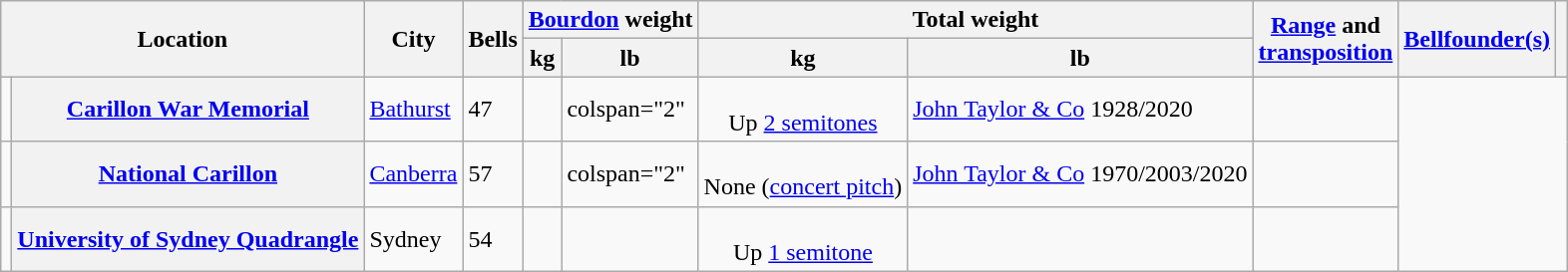<table class="wikitable plainrowheaders">
<tr>
<th scope="col" colspan="2" rowspan="2" class="unsortable">Location</th>
<th scope="col" rowspan="2">City</th>
<th scope="col" rowspan="2">Bells</th>
<th scope="col" colspan="2"><a href='#'>Bourdon</a> weight</th>
<th scope="col" colspan="2">Total weight</th>
<th scope="col" rowspan="2" class="unsortable"><a href='#'>Range</a> and<br><a href='#'>transposition</a></th>
<th scope="col" rowspan="2" class="unsortable"><a href='#'>Bellfounder(s)</a></th>
<th scope="col" rowspan="2" class="unsortable"></th>
</tr>
<tr>
<th scope="col">kg</th>
<th scope="col">lb</th>
<th scope="col">kg</th>
<th scope="col">lb</th>
</tr>
<tr>
<td></td>
<th scope="row"><a href='#'>Carillon War Memorial</a></th>
<td><a href='#'>Bathurst</a></td>
<td>47</td>
<td></td>
<td>colspan="2" </td>
<td style="text-align: center"><br>Up <a href='#'>2 semitones</a></td>
<td><a href='#'>John Taylor & Co</a> 1928/2020</td>
<td></td>
</tr>
<tr>
<td></td>
<th scope="row"><a href='#'>National Carillon</a></th>
<td><a href='#'>Canberra</a></td>
<td>57</td>
<td></td>
<td>colspan="2" </td>
<td style="text-align: center"><br>None (<a href='#'>concert pitch</a>)</td>
<td><a href='#'>John Taylor & Co</a> 1970/2003/2020</td>
<td></td>
</tr>
<tr>
<td></td>
<th scope="row"><a href='#'>University of Sydney Quadrangle</a></th>
<td>Sydney</td>
<td>54</td>
<td></td>
<td></td>
<td style="text-align: center"><br>Up <a href='#'>1 semitone</a></td>
<td></td>
<td></td>
</tr>
</table>
